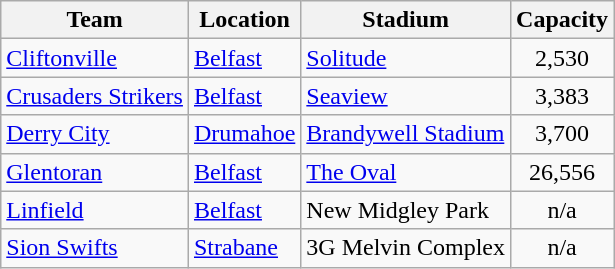<table class="wikitable sortable">
<tr>
<th>Team</th>
<th>Location</th>
<th>Stadium</th>
<th>Capacity</th>
</tr>
<tr>
<td><a href='#'>Cliftonville</a></td>
<td><a href='#'>Belfast</a> </td>
<td><a href='#'>Solitude</a></td>
<td style="text-align:center">2,530</td>
</tr>
<tr>
<td><a href='#'>Crusaders Strikers</a></td>
<td><a href='#'>Belfast</a> </td>
<td><a href='#'>Seaview</a></td>
<td style="text-align:center">3,383</td>
</tr>
<tr>
<td><a href='#'>Derry City</a></td>
<td><a href='#'>Drumahoe</a></td>
<td><a href='#'>Brandywell Stadium</a></td>
<td style="text-align:center">3,700</td>
</tr>
<tr>
<td><a href='#'>Glentoran</a></td>
<td><a href='#'>Belfast</a> </td>
<td><a href='#'>The Oval</a></td>
<td style="text-align:center">26,556</td>
</tr>
<tr>
<td><a href='#'>Linfield</a></td>
<td><a href='#'>Belfast</a> </td>
<td>New Midgley Park</td>
<td style="text-align:center">n/a</td>
</tr>
<tr>
<td><a href='#'>Sion Swifts</a></td>
<td><a href='#'>Strabane</a></td>
<td>3G Melvin Complex</td>
<td style="text-align:center">n/a</td>
</tr>
</table>
